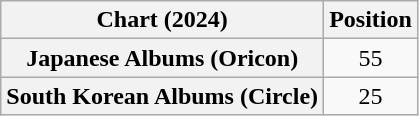<table class="wikitable sortable plainrowheaders" style="text-align:center">
<tr>
<th scope="col">Chart (2024)</th>
<th scope="col">Position</th>
</tr>
<tr>
<th scope="row">Japanese Albums (Oricon)</th>
<td>55</td>
</tr>
<tr>
<th scope="row">South Korean Albums (Circle)</th>
<td>25</td>
</tr>
</table>
